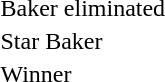<table>
<tr>
<td> Baker eliminated</td>
</tr>
<tr>
<td> Star Baker</td>
</tr>
<tr>
<td> Winner</td>
</tr>
</table>
